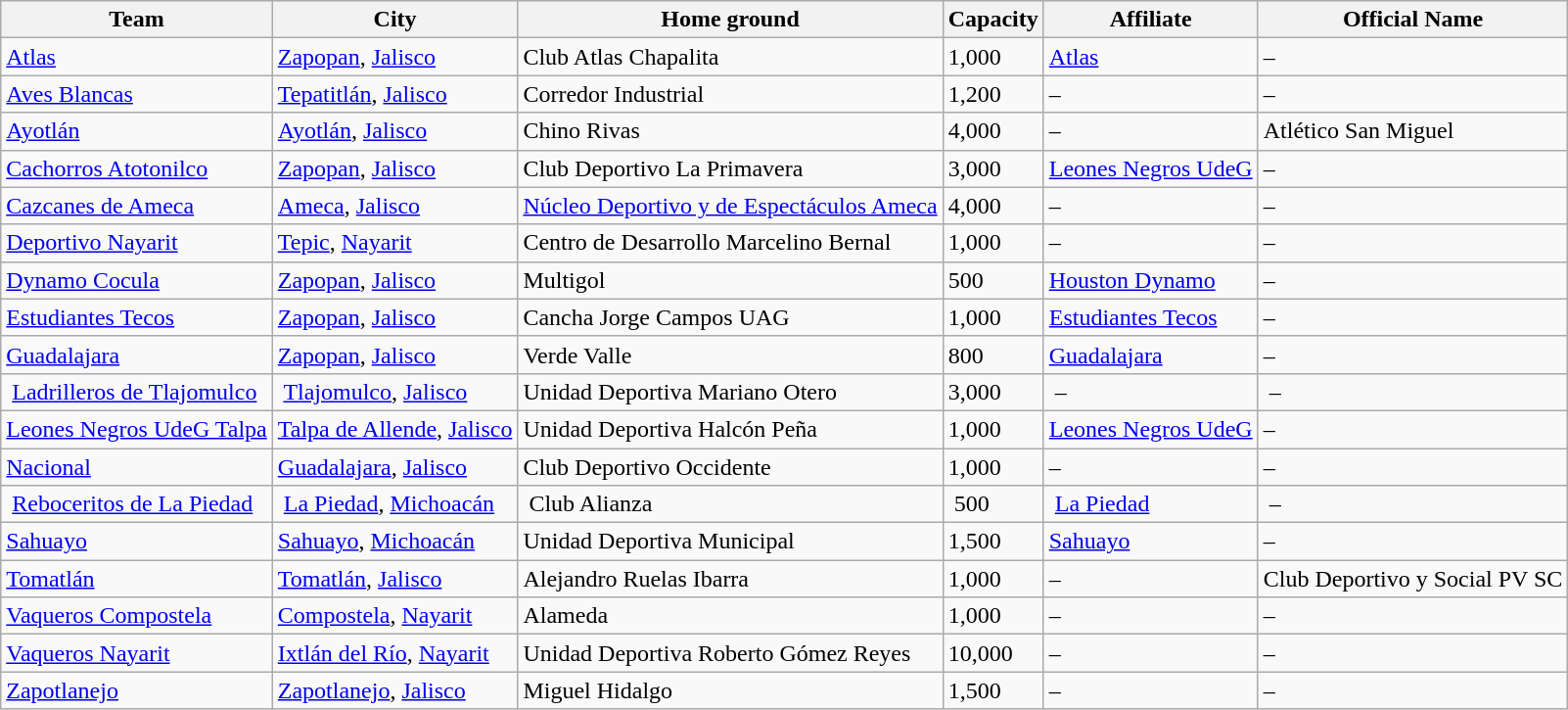<table class="wikitable sortable">
<tr>
<th>Team</th>
<th>City</th>
<th>Home ground</th>
<th>Capacity</th>
<th>Affiliate</th>
<th>Official Name</th>
</tr>
<tr>
<td><a href='#'>Atlas</a></td>
<td><a href='#'>Zapopan</a>, <a href='#'>Jalisco</a></td>
<td>Club Atlas Chapalita</td>
<td>1,000</td>
<td><a href='#'>Atlas</a></td>
<td>–</td>
</tr>
<tr>
<td><a href='#'>Aves Blancas</a></td>
<td><a href='#'>Tepatitlán</a>, <a href='#'>Jalisco</a></td>
<td>Corredor Industrial</td>
<td>1,200</td>
<td>–</td>
<td>–</td>
</tr>
<tr>
<td><a href='#'>Ayotlán</a></td>
<td><a href='#'>Ayotlán</a>, <a href='#'>Jalisco</a></td>
<td>Chino Rivas</td>
<td>4,000</td>
<td>–</td>
<td>Atlético San Miguel</td>
</tr>
<tr>
<td><a href='#'>Cachorros Atotonilco</a></td>
<td><a href='#'>Zapopan</a>, <a href='#'>Jalisco</a></td>
<td>Club Deportivo La Primavera</td>
<td>3,000</td>
<td><a href='#'>Leones Negros UdeG</a></td>
<td>–</td>
</tr>
<tr>
<td><a href='#'>Cazcanes de Ameca</a></td>
<td><a href='#'>Ameca</a>, <a href='#'>Jalisco</a></td>
<td><a href='#'>Núcleo Deportivo y de Espectáculos Ameca</a></td>
<td>4,000</td>
<td>–</td>
<td>–</td>
</tr>
<tr>
<td><a href='#'>Deportivo Nayarit</a></td>
<td><a href='#'>Tepic</a>, <a href='#'>Nayarit</a></td>
<td>Centro de Desarrollo Marcelino Bernal</td>
<td>1,000</td>
<td>–</td>
<td>–</td>
</tr>
<tr>
<td><a href='#'>Dynamo Cocula</a></td>
<td><a href='#'>Zapopan</a>, <a href='#'>Jalisco</a></td>
<td>Multigol</td>
<td>500</td>
<td><a href='#'>Houston Dynamo</a></td>
<td>–</td>
</tr>
<tr>
<td><a href='#'>Estudiantes Tecos</a></td>
<td><a href='#'>Zapopan</a>, <a href='#'>Jalisco</a></td>
<td>Cancha Jorge Campos UAG</td>
<td>1,000</td>
<td><a href='#'>Estudiantes Tecos</a></td>
<td>–</td>
</tr>
<tr>
<td><a href='#'>Guadalajara</a></td>
<td><a href='#'>Zapopan</a>, <a href='#'>Jalisco</a></td>
<td>Verde Valle</td>
<td>800</td>
<td><a href='#'>Guadalajara</a></td>
<td>–</td>
</tr>
<tr>
<td> <a href='#'>Ladrilleros de Tlajomulco</a> </td>
<td> <a href='#'>Tlajomulco</a>, <a href='#'>Jalisco</a> </td>
<td>Unidad Deportiva Mariano Otero </td>
<td>3,000</td>
<td> – </td>
<td> –</td>
</tr>
<tr>
<td><a href='#'>Leones Negros UdeG Talpa</a></td>
<td><a href='#'>Talpa de Allende</a>, <a href='#'>Jalisco</a></td>
<td>Unidad Deportiva Halcón Peña</td>
<td>1,000</td>
<td><a href='#'>Leones Negros UdeG</a></td>
<td>–</td>
</tr>
<tr>
<td><a href='#'>Nacional</a></td>
<td><a href='#'>Guadalajara</a>, <a href='#'>Jalisco</a></td>
<td>Club Deportivo Occidente</td>
<td>1,000</td>
<td>–</td>
<td>–</td>
</tr>
<tr>
<td> <a href='#'>Reboceritos de La Piedad</a> </td>
<td> <a href='#'>La Piedad</a>, <a href='#'>Michoacán</a> </td>
<td> Club Alianza</td>
<td> 500</td>
<td> <a href='#'>La Piedad</a> </td>
<td> –</td>
</tr>
<tr>
<td><a href='#'>Sahuayo</a></td>
<td><a href='#'>Sahuayo</a>, <a href='#'>Michoacán</a></td>
<td>Unidad Deportiva Municipal</td>
<td>1,500</td>
<td><a href='#'>Sahuayo</a></td>
<td>–</td>
</tr>
<tr>
<td><a href='#'>Tomatlán</a></td>
<td><a href='#'>Tomatlán</a>, <a href='#'>Jalisco</a></td>
<td>Alejandro Ruelas Ibarra</td>
<td>1,000</td>
<td>–</td>
<td>Club Deportivo y Social PV SC</td>
</tr>
<tr>
<td><a href='#'>Vaqueros Compostela</a></td>
<td><a href='#'>Compostela</a>, <a href='#'>Nayarit</a></td>
<td>Alameda</td>
<td>1,000</td>
<td>–</td>
<td>–</td>
</tr>
<tr>
<td><a href='#'>Vaqueros Nayarit</a></td>
<td><a href='#'>Ixtlán del Río</a>, <a href='#'>Nayarit</a></td>
<td>Unidad Deportiva Roberto Gómez Reyes</td>
<td>10,000</td>
<td>–</td>
<td>–</td>
</tr>
<tr>
<td><a href='#'>Zapotlanejo</a></td>
<td><a href='#'>Zapotlanejo</a>, <a href='#'>Jalisco</a></td>
<td>Miguel Hidalgo</td>
<td>1,500</td>
<td>–</td>
<td>–</td>
</tr>
</table>
